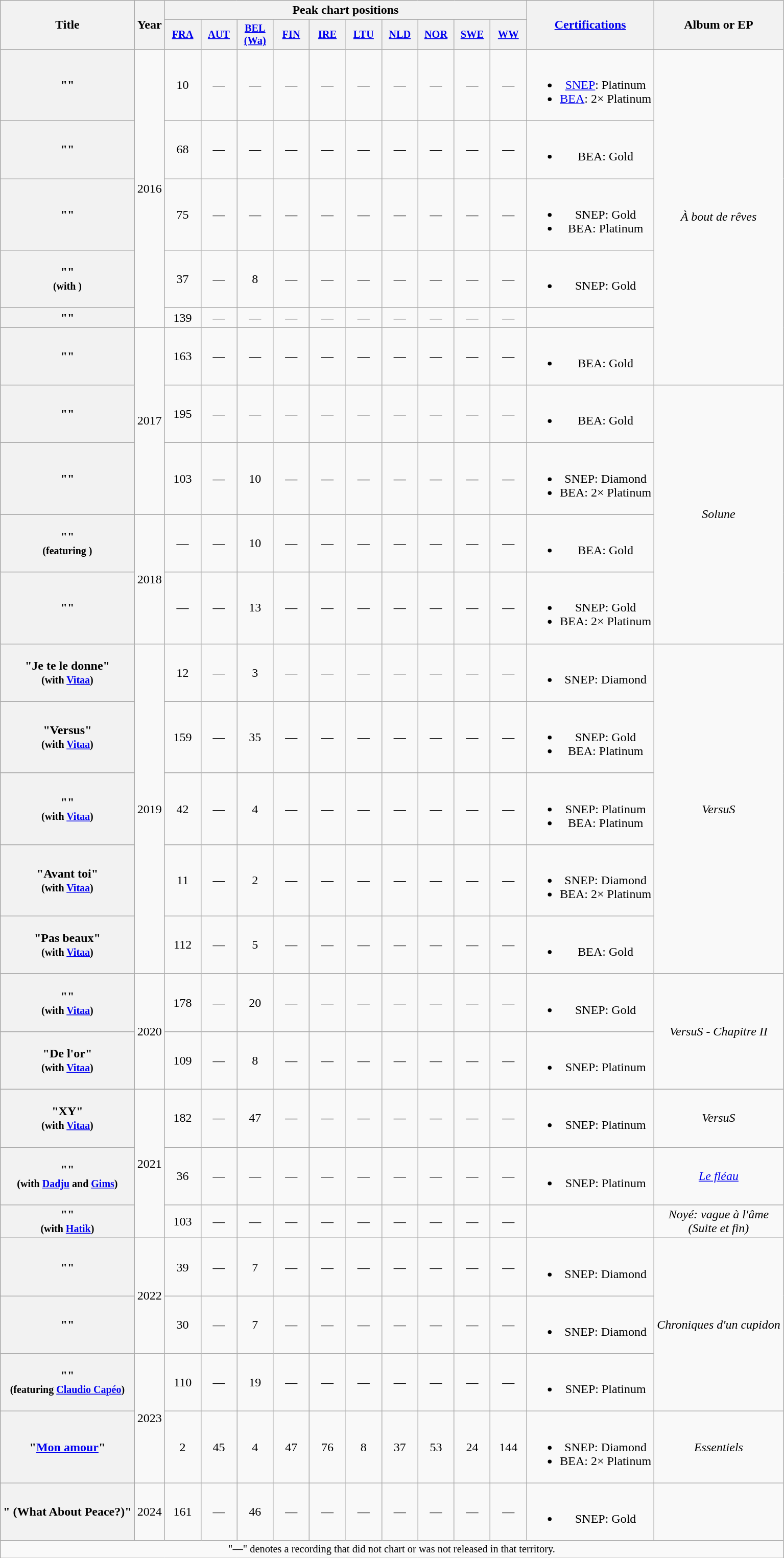<table class="wikitable plainrowheaders" style="text-align:center;">
<tr>
<th scope="col" rowspan="2">Title</th>
<th scope="col" rowspan="2">Year</th>
<th scope="col" colspan="10">Peak chart positions</th>
<th scope="col" rowspan="2"><a href='#'>Certifications</a></th>
<th scope="col" rowspan="2">Album or EP</th>
</tr>
<tr>
<th scope="col" style="width:3em;font-size:85%;"><a href='#'>FRA</a><br></th>
<th scope="col" style="width:3em;font-size:85%;"><a href='#'>AUT</a><br></th>
<th scope="col" style="width:3em;font-size:85%;"><a href='#'>BEL<br>(Wa)</a><br></th>
<th scope="col" style="width:3em;font-size:85%;"><a href='#'>FIN</a><br></th>
<th scope="col" style="width:3em;font-size:85%;"><a href='#'>IRE</a><br></th>
<th scope="col" style="width:3em;font-size:85%;"><a href='#'>LTU</a><br></th>
<th scope="col" style="width:3em;font-size:85%;"><a href='#'>NLD</a><br></th>
<th scope="col" style="width:3em;font-size:85%;"><a href='#'>NOR</a><br></th>
<th scope="col" style="width:3em;font-size:85%;"><a href='#'>SWE</a><br></th>
<th scope="col" style="width:3em;font-size:85%;"><a href='#'>WW</a><br></th>
</tr>
<tr>
<th scope="row">""</th>
<td rowspan="5">2016</td>
<td>10</td>
<td>—</td>
<td>—</td>
<td>—</td>
<td>—</td>
<td>—</td>
<td>—</td>
<td>—</td>
<td>—</td>
<td>—</td>
<td><br><ul><li><a href='#'>SNEP</a>: Platinum</li><li><a href='#'>BEA</a>: 2× Platinum</li></ul></td>
<td rowspan="6"><em>À bout de rêves</em></td>
</tr>
<tr>
<th scope="row">""</th>
<td>68</td>
<td>—</td>
<td>—</td>
<td>—</td>
<td>—</td>
<td>—</td>
<td>—</td>
<td>—</td>
<td>—</td>
<td>—</td>
<td><br><ul><li>BEA: Gold</li></ul></td>
</tr>
<tr>
<th scope="row">""</th>
<td>75</td>
<td>—</td>
<td>—</td>
<td>—</td>
<td>—</td>
<td>—</td>
<td>—</td>
<td>—</td>
<td>—</td>
<td>—</td>
<td><br><ul><li>SNEP: Gold</li><li>BEA: Platinum</li></ul></td>
</tr>
<tr>
<th scope="row">""<br><small>(with )</small></th>
<td>37</td>
<td>—</td>
<td>8</td>
<td>—</td>
<td>—</td>
<td>—</td>
<td>—</td>
<td>—</td>
<td>—</td>
<td>—</td>
<td><br><ul><li>SNEP: Gold</li></ul></td>
</tr>
<tr>
<th scope="row">""</th>
<td>139</td>
<td>—</td>
<td>—</td>
<td>—</td>
<td>—</td>
<td>—</td>
<td>—</td>
<td>—</td>
<td>—</td>
<td>—</td>
<td></td>
</tr>
<tr>
<th scope="row">""</th>
<td rowspan="3">2017</td>
<td>163</td>
<td>—</td>
<td>—</td>
<td>—</td>
<td>—</td>
<td>—</td>
<td>—</td>
<td>—</td>
<td>—</td>
<td>—</td>
<td><br><ul><li>BEA: Gold</li></ul></td>
</tr>
<tr>
<th scope="row">""</th>
<td>195</td>
<td>—</td>
<td>—</td>
<td>—</td>
<td>—</td>
<td>—</td>
<td>—</td>
<td>—</td>
<td>—</td>
<td>—</td>
<td><br><ul><li>BEA: Gold</li></ul></td>
<td rowspan="4"><em>Solune</em></td>
</tr>
<tr>
<th scope="row">""</th>
<td>103</td>
<td>—</td>
<td>10</td>
<td>—</td>
<td>—</td>
<td>—</td>
<td>—</td>
<td>—</td>
<td>—</td>
<td>—</td>
<td><br><ul><li>SNEP: Diamond</li><li>BEA: 2× Platinum</li></ul></td>
</tr>
<tr>
<th scope="row">""<br><small>(featuring )</small></th>
<td rowspan="2">2018</td>
<td>—</td>
<td>—</td>
<td>10</td>
<td>—</td>
<td>—</td>
<td>—</td>
<td>—</td>
<td>—</td>
<td>—</td>
<td>—</td>
<td><br><ul><li>BEA: Gold</li></ul></td>
</tr>
<tr>
<th scope="row">""</th>
<td>—</td>
<td>—</td>
<td>13</td>
<td>—</td>
<td>—</td>
<td>—</td>
<td>—</td>
<td>—</td>
<td>—</td>
<td>—</td>
<td><br><ul><li>SNEP: Gold</li><li>BEA: 2× Platinum</li></ul></td>
</tr>
<tr>
<th scope="row">"Je te le donne"<br><small>(with <a href='#'>Vitaa</a>)</small></th>
<td rowspan="5">2019</td>
<td>12</td>
<td>—</td>
<td>3</td>
<td>—</td>
<td>—</td>
<td>—</td>
<td>—</td>
<td>—</td>
<td>—</td>
<td>—</td>
<td><br><ul><li>SNEP: Diamond</li></ul></td>
<td rowspan="5"><em>VersuS</em></td>
</tr>
<tr>
<th scope="row">"Versus"<br><small>(with <a href='#'>Vitaa</a>)</small></th>
<td>159</td>
<td>—</td>
<td>35</td>
<td>—</td>
<td>—</td>
<td>—</td>
<td>—</td>
<td>—</td>
<td>—</td>
<td>—</td>
<td><br><ul><li>SNEP: Gold</li><li>BEA: Platinum</li></ul></td>
</tr>
<tr>
<th scope="row">""<br><small>(with <a href='#'>Vitaa</a>)</small></th>
<td>42</td>
<td>—</td>
<td>4</td>
<td>—</td>
<td>—</td>
<td>—</td>
<td>—</td>
<td>—</td>
<td>—</td>
<td>—</td>
<td><br><ul><li>SNEP: Platinum</li><li>BEA: Platinum</li></ul></td>
</tr>
<tr>
<th scope="row">"Avant toi"<br><small>(with <a href='#'>Vitaa</a>)</small></th>
<td>11</td>
<td>—</td>
<td>2</td>
<td>—</td>
<td>—</td>
<td>—</td>
<td>—</td>
<td>—</td>
<td>—</td>
<td>—</td>
<td><br><ul><li>SNEP: Diamond</li><li>BEA: 2× Platinum</li></ul></td>
</tr>
<tr>
<th scope="row">"Pas beaux"<br><small>(with <a href='#'>Vitaa</a>)</small></th>
<td>112</td>
<td>—</td>
<td>5</td>
<td>—</td>
<td>—</td>
<td>—</td>
<td>—</td>
<td>—</td>
<td>—</td>
<td>—</td>
<td><br><ul><li>BEA: Gold</li></ul></td>
</tr>
<tr>
<th scope="row">""<br><small>(with <a href='#'>Vitaa</a>)</small></th>
<td rowspan="2">2020</td>
<td>178</td>
<td>—</td>
<td>20</td>
<td>—</td>
<td>—</td>
<td>—</td>
<td>—</td>
<td>—</td>
<td>—</td>
<td>—</td>
<td><br><ul><li>SNEP: Gold</li></ul></td>
<td rowspan="2"><em>VersuS - Chapitre II</em></td>
</tr>
<tr>
<th scope="row">"De l'or"<br><small>(with <a href='#'>Vitaa</a>)</small></th>
<td>109</td>
<td>—</td>
<td>8</td>
<td>—</td>
<td>—</td>
<td>—</td>
<td>—</td>
<td>—</td>
<td>—</td>
<td>—</td>
<td><br><ul><li>SNEP: Platinum</li></ul></td>
</tr>
<tr>
<th scope="row">"XY"<br><small>(with <a href='#'>Vitaa</a>)</small></th>
<td rowspan="3">2021</td>
<td>182</td>
<td>—</td>
<td>47</td>
<td>—</td>
<td>—</td>
<td>—</td>
<td>—</td>
<td>—</td>
<td>—</td>
<td>—</td>
<td><br><ul><li>SNEP: Platinum</li></ul></td>
<td><em>VersuS</em></td>
</tr>
<tr>
<th scope="row">""<br><small>(with <a href='#'>Dadju</a> and <a href='#'>Gims</a>)</small></th>
<td>36</td>
<td>—</td>
<td>—</td>
<td>—</td>
<td>—</td>
<td>—</td>
<td>—</td>
<td>—</td>
<td>—</td>
<td>—</td>
<td><br><ul><li>SNEP: Platinum</li></ul></td>
<td><em><a href='#'>Le fléau</a></em></td>
</tr>
<tr>
<th scope="row">""<br><small>(with <a href='#'>Hatik</a>)</small></th>
<td>103</td>
<td>—</td>
<td>—</td>
<td>—</td>
<td>—</td>
<td>—</td>
<td>—</td>
<td>—</td>
<td>—</td>
<td>—</td>
<td></td>
<td><em>Noyé: vague à l'âme<br>(Suite et fin)</em></td>
</tr>
<tr>
<th scope="row">""</th>
<td rowspan="2">2022</td>
<td>39</td>
<td>—</td>
<td>7</td>
<td>—</td>
<td>—</td>
<td>—</td>
<td>—</td>
<td>—</td>
<td>—</td>
<td>—</td>
<td><br><ul><li>SNEP: Diamond</li></ul></td>
<td rowspan="3"><em>Chroniques d'un cupidon</em></td>
</tr>
<tr>
<th scope="row">""</th>
<td>30</td>
<td>—</td>
<td>7</td>
<td>—</td>
<td>—</td>
<td>—</td>
<td>—</td>
<td>—</td>
<td>—</td>
<td>—</td>
<td><br><ul><li>SNEP: Diamond</li></ul></td>
</tr>
<tr>
<th scope="row">""<br><small>(featuring <a href='#'>Claudio Capéo</a>)</small></th>
<td rowspan="2">2023</td>
<td>110</td>
<td>—</td>
<td>19</td>
<td>—</td>
<td>—</td>
<td>—</td>
<td>—</td>
<td>—</td>
<td>—</td>
<td>—</td>
<td><br><ul><li>SNEP: Platinum</li></ul></td>
</tr>
<tr>
<th scope="row">"<a href='#'>Mon amour</a>"</th>
<td>2</td>
<td>45</td>
<td>4</td>
<td>47</td>
<td>76</td>
<td>8</td>
<td>37</td>
<td>53</td>
<td>24</td>
<td>144</td>
<td><br><ul><li>SNEP: Diamond</li><li>BEA: 2× Platinum</li></ul></td>
<td><em>Essentiels</em></td>
</tr>
<tr>
<th scope="row">" (What About Peace?)"</th>
<td>2024</td>
<td>161</td>
<td>—</td>
<td>46</td>
<td>—</td>
<td>—</td>
<td>—</td>
<td>—</td>
<td>—</td>
<td>—</td>
<td>—</td>
<td><br><ul><li>SNEP: Gold</li></ul></td>
<td></td>
</tr>
<tr>
<td colspan="15" style="font-size:85%">"—" denotes a recording that did not chart or was not released in that territory.</td>
</tr>
</table>
